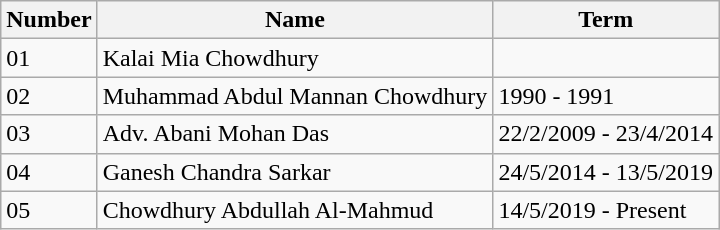<table class="wikitable">
<tr>
<th>Number</th>
<th>Name</th>
<th>Term</th>
</tr>
<tr>
<td>01</td>
<td>Kalai Mia Chowdhury</td>
<td></td>
</tr>
<tr>
<td>02</td>
<td>Muhammad Abdul Mannan Chowdhury</td>
<td>1990 - 1991</td>
</tr>
<tr>
<td>03</td>
<td>Adv. Abani Mohan Das</td>
<td>22/2/2009 - 23/4/2014</td>
</tr>
<tr>
<td>04</td>
<td>Ganesh Chandra Sarkar</td>
<td>24/5/2014 - 13/5/2019</td>
</tr>
<tr>
<td>05</td>
<td>Chowdhury Abdullah Al-Mahmud</td>
<td>14/5/2019 - Present</td>
</tr>
</table>
